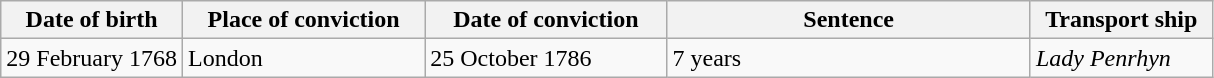<table class="wikitable sortable plainrowheaders" style="width=1024px;">
<tr>
<th style="width: 15%;">Date of birth</th>
<th style="width: 20%;">Place of conviction</th>
<th style="width: 20%;">Date of conviction</th>
<th style="width: 30%;">Sentence</th>
<th style="width: 15%;">Transport ship</th>
</tr>
<tr>
<td>29 February 1768</td>
<td>London</td>
<td>25 October 1786</td>
<td>7 years</td>
<td><em>Lady Penrhyn</em></td>
</tr>
</table>
